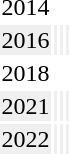<table>
<tr>
<td>2014</td>
<td></td>
<td></td>
<td></td>
</tr>
<tr bgcolor="#EFEFEF">
<td>2016</td>
<td></td>
<td></td>
<td></td>
</tr>
<tr>
<td>2018</td>
<td></td>
<td></td>
<td></td>
</tr>
<tr bgcolor="#EFEFEF">
<td>2021</td>
<td></td>
<td></td>
<td></td>
</tr>
<tr bgcolor="#EFEFEF">
<td>2022</td>
<td></td>
<td></td>
<td></td>
</tr>
</table>
